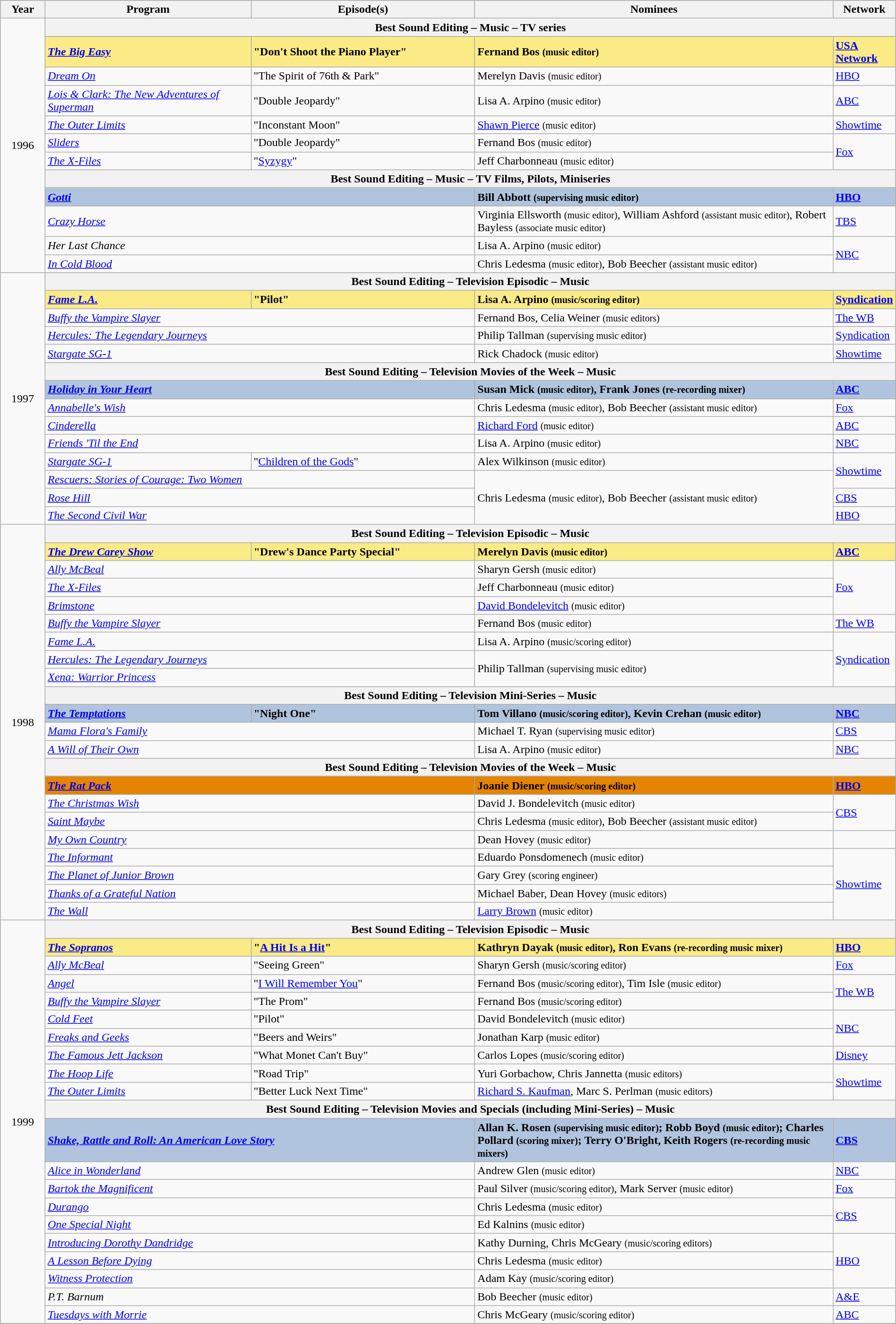<table class="wikitable" style="width:100%">
<tr bgcolor="#bebebe">
<th width="5%">Year</th>
<th width="23%">Program</th>
<th width="25%">Episode(s)</th>
<th width="40%">Nominees</th>
<th width="7%">Network</th>
</tr>
<tr>
<td rowspan="12" style="text-align:center;">1996<br></td>
<th colspan="4">Best Sound Editing – Music – TV series</th>
</tr>
<tr style="background:#FAEB86;"|>
<td><strong><em><a href='#'>The Big Easy</a></em></strong></td>
<td><strong>"Don't Shoot the Piano Player"</strong></td>
<td><strong>Fernand Bos <small>(music editor)</small></strong></td>
<td><strong><a href='#'>USA Network</a></strong></td>
</tr>
<tr>
<td><em><a href='#'>Dream On</a></em></td>
<td>"The Spirit of 76th & Park"</td>
<td>Merelyn Davis <small>(music editor)</small></td>
<td><a href='#'>HBO</a></td>
</tr>
<tr>
<td><em><a href='#'>Lois & Clark: The New Adventures of Superman</a></em></td>
<td>"Double Jeopardy"</td>
<td>Lisa A. Arpino <small>(music editor)</small></td>
<td><a href='#'>ABC</a></td>
</tr>
<tr>
<td><em><a href='#'>The Outer Limits</a></em></td>
<td>"Inconstant Moon"</td>
<td><a href='#'>Shawn Pierce</a> <small>(music editor)</small></td>
<td><a href='#'>Showtime</a></td>
</tr>
<tr>
<td><em><a href='#'>Sliders</a></em></td>
<td>"Double Jeopardy"</td>
<td>Fernand Bos <small>(music editor)</small></td>
<td rowspan="2"><a href='#'>Fox</a></td>
</tr>
<tr>
<td><em><a href='#'>The X-Files</a></em></td>
<td>"<a href='#'>Syzygy</a>"</td>
<td>Jeff Charbonneau <small>(music editor)</small></td>
</tr>
<tr>
<th colspan="4">Best Sound Editing – Music – TV Films, Pilots, Miniseries</th>
</tr>
<tr style="background:#B0C4DE;"|>
<td colspan="2"><strong><em><a href='#'>Gotti</a></em></strong></td>
<td><strong>Bill Abbott <small>(supervising music editor)</small></strong></td>
<td><strong><a href='#'>HBO</a></strong></td>
</tr>
<tr>
<td colspan="2"><em><a href='#'>Crazy Horse</a></em></td>
<td>Virginia Ellsworth <small>(music editor)</small>, William Ashford <small>(assistant music editor)</small>, Robert Bayless <small>(associate music editor)</small></td>
<td><a href='#'>TBS</a></td>
</tr>
<tr>
<td colspan="2"><em>Her Last Chance</em></td>
<td>Lisa A. Arpino <small>(music editor)</small></td>
<td rowspan="2"><a href='#'>NBC</a></td>
</tr>
<tr>
<td colspan="2"><em><a href='#'>In Cold Blood</a></em></td>
<td>Chris Ledesma <small>(music editor)</small>, Bob Beecher <small>(assistant music editor)</small></td>
</tr>
<tr>
<td rowspan="14" style="text-align:center;">1997</td>
<th colspan="4">Best Sound Editing – Television Episodic – Music</th>
</tr>
<tr style="background:#FAEB86;"|>
<td><strong><em><a href='#'>Fame L.A.</a></em></strong></td>
<td><strong>"Pilot"</strong></td>
<td><strong>Lisa A. Arpino <small>(music/scoring editor)</small></strong></td>
<td><strong><a href='#'>Syndication</a></strong></td>
</tr>
<tr>
<td colspan="2"><em><a href='#'>Buffy the Vampire Slayer</a></em></td>
<td>Fernand Bos, Celia Weiner <small>(music editors)</small></td>
<td><a href='#'>The WB</a></td>
</tr>
<tr>
<td colspan="2"><em><a href='#'>Hercules: The Legendary Journeys</a></em></td>
<td>Philip Tallman <small>(supervising music editor)</small></td>
<td><a href='#'>Syndication</a></td>
</tr>
<tr>
<td colspan="2"><em><a href='#'>Stargate SG-1</a></em></td>
<td>Rick Chadock <small>(music editor)</small></td>
<td><a href='#'>Showtime</a></td>
</tr>
<tr>
<th colspan="4">Best Sound Editing – Television Movies of the Week – Music</th>
</tr>
<tr style="background:#B0C4DE;"|>
<td colspan="2"><strong><em><a href='#'>Holiday in Your Heart</a></em></strong></td>
<td><strong>Susan Mick <small>(music editor)</small>, Frank Jones <small>(re-recording mixer)</small></strong></td>
<td><strong><a href='#'>ABC</a></strong></td>
</tr>
<tr>
<td colspan="2"><em><a href='#'>Annabelle's Wish</a></em></td>
<td>Chris Ledesma <small>(music editor)</small>, Bob Beecher <small>(assistant music editor)</small></td>
<td><a href='#'>Fox</a></td>
</tr>
<tr>
<td colspan="2"><em><a href='#'>Cinderella</a></em></td>
<td><a href='#'>Richard Ford</a> <small>(music editor)</small></td>
<td><a href='#'>ABC</a></td>
</tr>
<tr>
<td colspan="2"><em><a href='#'>Friends 'Til the End</a></em></td>
<td>Lisa A. Arpino <small>(music editor)</small></td>
<td><a href='#'>NBC</a></td>
</tr>
<tr>
<td><em><a href='#'>Stargate SG-1</a></em></td>
<td>"<a href='#'>Children of the Gods</a>"</td>
<td>Alex Wilkinson <small>(music editor)</small></td>
<td rowspan="2"><a href='#'>Showtime</a></td>
</tr>
<tr>
<td colspan="2"><em><a href='#'>Rescuers: Stories of Courage: Two Women</a></em></td>
<td rowspan="3">Chris Ledesma <small>(music editor)</small>, Bob Beecher <small>(assistant music editor)</small></td>
</tr>
<tr>
<td colspan="2"><em><a href='#'>Rose Hill</a></em></td>
<td><a href='#'>CBS</a></td>
</tr>
<tr>
<td colspan="2"><em><a href='#'>The Second Civil War</a></em></td>
<td><a href='#'>HBO</a></td>
</tr>
<tr>
<td rowspan="22" style="text-align:center;">1998</td>
<th colspan="4">Best Sound Editing – Television Episodic – Music</th>
</tr>
<tr style="background:#FAEB86;"|>
<td><strong><em><a href='#'>The Drew Carey Show</a></em></strong></td>
<td><strong>"Drew's Dance Party Special"</strong></td>
<td><strong>Merelyn Davis <small>(music editor)</small></strong></td>
<td><strong><a href='#'>ABC</a></strong></td>
</tr>
<tr>
<td colspan="2"><em><a href='#'>Ally McBeal</a></em></td>
<td>Sharyn Gersh <small>(music editor)</small></td>
<td rowspan="3"><a href='#'>Fox</a></td>
</tr>
<tr>
<td colspan="2"><em><a href='#'>The X-Files</a></em></td>
<td>Jeff Charbonneau <small>(music editor)</small></td>
</tr>
<tr>
<td colspan="2"><em><a href='#'>Brimstone</a></em></td>
<td><a href='#'>David Bondelevitch</a> <small>(music editor)</small></td>
</tr>
<tr>
<td colspan="2"><em><a href='#'>Buffy the Vampire Slayer</a></em></td>
<td>Fernand Bos <small>(music editor)</small></td>
<td><a href='#'>The WB</a></td>
</tr>
<tr>
<td colspan="2"><em><a href='#'>Fame L.A.</a></em></td>
<td>Lisa A. Arpino <small>(music/scoring editor)</small></td>
<td rowspan="3"><a href='#'>Syndication</a></td>
</tr>
<tr>
<td colspan="2"><em><a href='#'>Hercules: The Legendary Journeys</a></em></td>
<td rowspan="2">Philip Tallman <small>(supervising music editor)</small></td>
</tr>
<tr>
<td colspan="2"><em><a href='#'>Xena: Warrior Princess</a></em></td>
</tr>
<tr>
<th colspan="4">Best Sound Editing – Television Mini-Series – Music</th>
</tr>
<tr style="background:#B0C4DE;"|>
<td><strong><em><a href='#'>The Temptations</a></em></strong></td>
<td><strong>"Night One"</strong></td>
<td><strong>Tom Villano <small>(music/scoring editor)</small>, Kevin Crehan <small>(music editor)</small></strong></td>
<td><strong><a href='#'>NBC</a></strong></td>
</tr>
<tr>
<td colspan="2"><em><a href='#'>Mama Flora's Family</a></em></td>
<td>Michael T. Ryan <small>(supervising music editor)</small></td>
<td><a href='#'>CBS</a></td>
</tr>
<tr>
<td colspan="2"><em><a href='#'>A Will of Their Own</a></em></td>
<td>Lisa A. Arpino <small>(music editor)</small></td>
<td><a href='#'>NBC</a></td>
</tr>
<tr>
<th colspan="4">Best Sound Editing – Television Movies of the Week – Music</th>
</tr>
<tr style="background:#E48400;"|>
<td colspan="2"><strong><em><a href='#'>The Rat Pack</a></em></strong></td>
<td><strong>Joanie Diener <small>(music/scoring editor)</small></strong></td>
<td><strong><a href='#'>HBO</a></strong></td>
</tr>
<tr>
<td colspan="2"><em><a href='#'>The Christmas Wish</a></em></td>
<td>David J. Bondelevitch <small>(music editor)</small></td>
<td rowspan="2"><a href='#'>CBS</a></td>
</tr>
<tr>
<td colspan="2"><em><a href='#'>Saint Maybe</a></em></td>
<td>Chris Ledesma <small>(music editor)</small>, Bob Beecher <small>(assistant music editor)</small></td>
</tr>
<tr>
<td colspan="2"><em><a href='#'>My Own Country</a></em></td>
<td>Dean Hovey <small>(music editor)</small></td>
<td></td>
</tr>
<tr>
<td colspan="2"><em><a href='#'>The Informant</a></em></td>
<td>Eduardo Ponsdomenech <small>(music editor)</small></td>
<td rowspan="4"><a href='#'>Showtime</a></td>
</tr>
<tr>
<td colspan="2"><em><a href='#'>The Planet of Junior Brown</a></em></td>
<td>Gary Grey <small>(scoring engineer)</small></td>
</tr>
<tr>
<td colspan="2"><em><a href='#'>Thanks of a Grateful Nation</a></em></td>
<td>Michael Baber, Dean Hovey <small>(music editors)</small></td>
</tr>
<tr>
<td colspan="2"><em><a href='#'>The Wall</a></em></td>
<td><a href='#'>Larry Brown</a> <small>(music editor)</small></td>
</tr>
<tr>
<td rowspan="21" style="text-align:center;">1999<br></td>
<th colspan="4">Best Sound Editing – Television Episodic – Music</th>
</tr>
<tr style="background:#FAEB86;"|>
<td><strong><em><a href='#'>The Sopranos</a></em></strong></td>
<td><strong>"<a href='#'>A Hit Is a Hit</a>"</strong></td>
<td><strong>Kathryn Dayak <small>(music editor)</small>, Ron Evans <small>(re-recording music mixer)</small></strong></td>
<td><strong><a href='#'>HBO</a></strong></td>
</tr>
<tr>
<td><em><a href='#'>Ally McBeal</a></em></td>
<td>"Seeing Green"</td>
<td>Sharyn Gersh <small>(music/scoring editor)</small></td>
<td><a href='#'>Fox</a></td>
</tr>
<tr>
<td><em><a href='#'>Angel</a></em></td>
<td>"<a href='#'>I Will Remember You</a>"</td>
<td>Fernand Bos <small>(music/scoring editor)</small>, Tim Isle <small>(music editor)</small></td>
<td rowspan="2"><a href='#'>The WB</a></td>
</tr>
<tr>
<td><em><a href='#'>Buffy the Vampire Slayer</a></em></td>
<td>"The Prom"</td>
<td>Fernand Bos <small>(music/scoring editor)</small></td>
</tr>
<tr>
<td><em><a href='#'>Cold Feet</a></em></td>
<td>"Pilot"</td>
<td>David Bondelevitch <small>(music editor)</small></td>
<td rowspan="2"><a href='#'>NBC</a></td>
</tr>
<tr>
<td><em><a href='#'>Freaks and Geeks</a></em></td>
<td>"Beers and Weirs"</td>
<td>Jonathan Karp <small>(music editor)</small></td>
</tr>
<tr>
<td><em><a href='#'>The Famous Jett Jackson</a></em></td>
<td>"What Monet Can't Buy"</td>
<td>Carlos Lopes <small>(music/scoring editor)</small></td>
<td><a href='#'>Disney</a></td>
</tr>
<tr>
<td><em><a href='#'>The Hoop Life</a></em></td>
<td>"Road Trip"</td>
<td>Yuri Gorbachow, Chris Jannetta <small>(music editors)</small></td>
<td rowspan="2"><a href='#'>Showtime</a></td>
</tr>
<tr>
<td><em><a href='#'>The Outer Limits</a></em></td>
<td>"Better Luck Next Time"</td>
<td><a href='#'>Richard S. Kaufman</a>, Marc S. Perlman <small>(music editors)</small></td>
</tr>
<tr>
<th colspan="4">Best Sound Editing – Television Movies and Specials (including Mini-Series) – Music</th>
</tr>
<tr style="background:#B0C4DE;"|>
<td colspan="2"><strong><em><a href='#'>Shake, Rattle and Roll: An American Love Story</a></em></strong></td>
<td><strong>Allan K. Rosen <small>(supervising music editor)</small>; Robb Boyd <small>(music editor)</small>; Charles Pollard <small>(scoring mixer)</small>; Terry O'Bright, Keith Rogers  <small>(re-recording music mixers)</small></strong></td>
<td><strong><a href='#'>CBS</a></strong></td>
</tr>
<tr>
<td colspan="2"><em><a href='#'>Alice in Wonderland</a></em></td>
<td>Andrew Glen <small>(music editor)</small></td>
<td><a href='#'>NBC</a></td>
</tr>
<tr>
<td colspan="2"><em><a href='#'>Bartok the Magnificent</a></em></td>
<td>Paul Silver <small>(music/scoring editor)</small>, Mark Server <small>(music editor)</small></td>
<td><a href='#'>Fox</a></td>
</tr>
<tr>
<td colspan="2"><em><a href='#'>Durango</a></em></td>
<td>Chris Ledesma <small>(music editor)</small></td>
<td rowspan="2"><a href='#'>CBS</a></td>
</tr>
<tr>
<td colspan="2"><em><a href='#'>One Special Night</a></em></td>
<td>Ed Kalnins <small>(music editor)</small></td>
</tr>
<tr>
<td colspan="2"><em><a href='#'>Introducing Dorothy Dandridge</a></em></td>
<td>Kathy Durning, Chris McGeary <small>(music/scoring editors)</small></td>
<td rowspan="3"><a href='#'>HBO</a></td>
</tr>
<tr>
<td colspan="2"><em><a href='#'>A Lesson Before Dying</a></em></td>
<td>Chris Ledesma <small>(music editor)</small></td>
</tr>
<tr>
<td colspan="2"><em><a href='#'>Witness Protection</a></em></td>
<td>Adam Kay <small>(music/scoring editor)</small></td>
</tr>
<tr>
<td colspan="2"><em>P.T. Barnum</em></td>
<td>Bob Beecher <small>(music editor)</small></td>
<td><a href='#'>A&E</a></td>
</tr>
<tr>
<td colspan="2"><em><a href='#'>Tuesdays with Morrie</a></em></td>
<td>Chris McGeary <small>(music/scoring editor)</small></td>
<td><a href='#'>ABC</a></td>
</tr>
<tr>
</tr>
</table>
